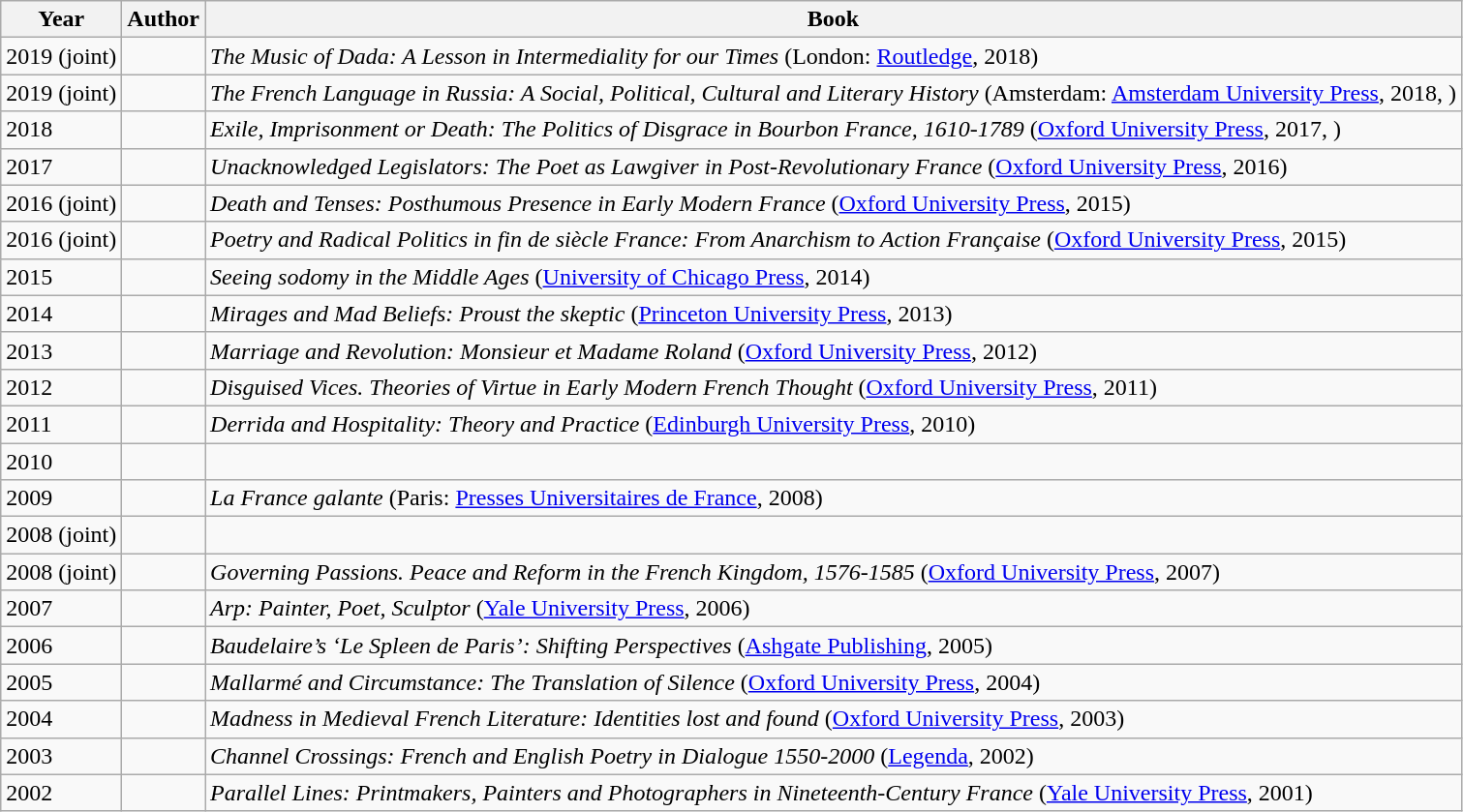<table class="wikitable sortable">
<tr>
<th>Year</th>
<th>Author</th>
<th>Book</th>
</tr>
<tr>
<td>2019 (joint)</td>
<td></td>
<td><em>The Music of Dada: A Lesson in Intermediality for our Times</em> (London: <a href='#'>Routledge</a>, 2018)</td>
</tr>
<tr>
<td>2019 (joint)</td>
<td data-sort-value="Offord, Derek"></td>
<td><em>The French Language in Russia: A Social, Political, Cultural and Literary History</em> (Amsterdam: <a href='#'>Amsterdam University Press</a>, 2018, )</td>
</tr>
<tr>
<td>2018</td>
<td></td>
<td><em>Exile, Imprisonment or Death: The Politics of Disgrace in Bourbon France, 1610-1789</em> (<a href='#'>Oxford University Press</a>, 2017, )</td>
</tr>
<tr>
<td>2017</td>
<td></td>
<td><em>Unacknowledged Legislators: The Poet as Lawgiver in Post-Revolutionary France</em> (<a href='#'>Oxford University Press</a>, 2016)</td>
</tr>
<tr>
<td>2016 (joint)</td>
<td></td>
<td><em>Death and Tenses: Posthumous Presence in Early Modern France</em> (<a href='#'>Oxford University Press</a>, 2015)</td>
</tr>
<tr>
<td>2016 (joint)</td>
<td></td>
<td><em>Poetry and Radical Politics in fin de siècle France: From Anarchism to Action Française</em> (<a href='#'>Oxford University Press</a>, 2015)</td>
</tr>
<tr>
<td>2015</td>
<td></td>
<td><em>Seeing sodomy in the Middle Ages</em> (<a href='#'>University of Chicago Press</a>, 2014)</td>
</tr>
<tr>
<td>2014</td>
<td></td>
<td><em>Mirages and Mad Beliefs: Proust the skeptic</em> (<a href='#'>Princeton University Press</a>, 2013)</td>
</tr>
<tr>
<td>2013</td>
<td></td>
<td><em>Marriage and Revolution: Monsieur et Madame Roland</em> (<a href='#'>Oxford University Press</a>, 2012)</td>
</tr>
<tr>
<td>2012</td>
<td></td>
<td><em>Disguised Vices. Theories of Virtue in Early Modern French Thought</em> (<a href='#'>Oxford University Press</a>, 2011)</td>
</tr>
<tr>
<td>2011</td>
<td></td>
<td><em>Derrida and Hospitality: Theory and Practice</em> (<a href='#'>Edinburgh University Press</a>, 2010)</td>
</tr>
<tr>
<td>2010</td>
<td></td>
<td></td>
</tr>
<tr>
<td>2009</td>
<td></td>
<td><em>La France galante</em> (Paris: <a href='#'>Presses Universitaires de France</a>, 2008)</td>
</tr>
<tr>
<td>2008 (joint)</td>
<td></td>
<td></td>
</tr>
<tr>
<td>2008 (joint)</td>
<td></td>
<td><em>Governing Passions. Peace and Reform in the French Kingdom, 1576-1585</em> (<a href='#'>Oxford University Press</a>, 2007)</td>
</tr>
<tr>
<td>2007</td>
<td></td>
<td><em>Arp: Painter, Poet, Sculptor</em> (<a href='#'>Yale University Press</a>, 2006)</td>
</tr>
<tr>
<td>2006</td>
<td></td>
<td><em>Baudelaire’s ‘Le Spleen de Paris’: Shifting Perspectives</em> (<a href='#'>Ashgate Publishing</a>, 2005)</td>
</tr>
<tr>
<td>2005</td>
<td></td>
<td><em>Mallarmé and Circumstance: The Translation of Silence</em> (<a href='#'>Oxford University Press</a>, 2004)</td>
</tr>
<tr>
<td>2004</td>
<td></td>
<td><em>Madness in Medieval French Literature: Identities lost and found</em> (<a href='#'>Oxford University Press</a>, 2003)</td>
</tr>
<tr>
<td>2003</td>
<td></td>
<td><em>Channel Crossings: French and English Poetry in Dialogue 1550-2000</em> (<a href='#'>Legenda</a>, 2002)</td>
</tr>
<tr>
<td>2002</td>
<td></td>
<td><em>Parallel Lines: Printmakers, Painters and Photographers in Nineteenth-Century France</em> (<a href='#'>Yale University Press</a>, 2001)</td>
</tr>
</table>
